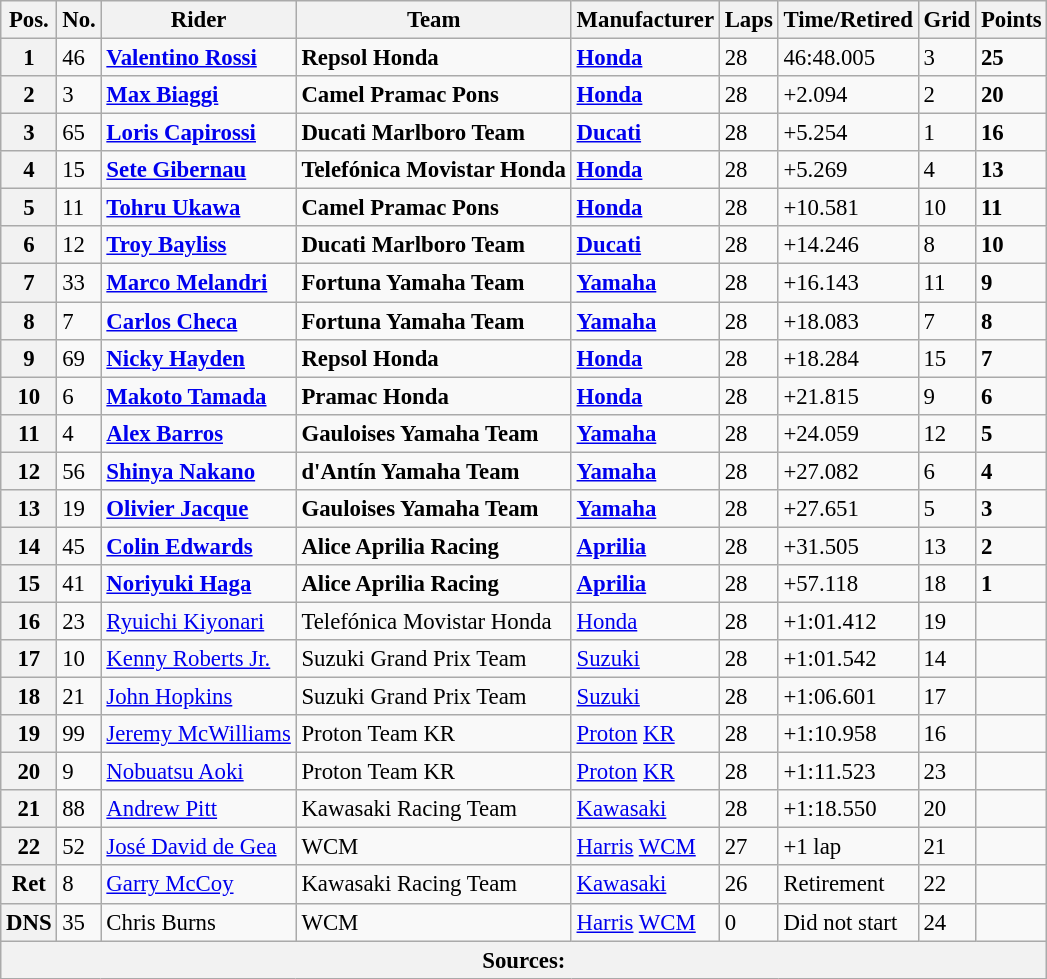<table class="wikitable" style="font-size: 95%;">
<tr>
<th>Pos.</th>
<th>No.</th>
<th>Rider</th>
<th>Team</th>
<th>Manufacturer</th>
<th>Laps</th>
<th>Time/Retired</th>
<th>Grid</th>
<th>Points</th>
</tr>
<tr>
<th>1</th>
<td>46</td>
<td> <strong><a href='#'>Valentino Rossi</a></strong></td>
<td><strong>Repsol Honda</strong></td>
<td><strong><a href='#'>Honda</a></strong></td>
<td>28</td>
<td>46:48.005</td>
<td>3</td>
<td><strong>25</strong></td>
</tr>
<tr>
<th>2</th>
<td>3</td>
<td> <strong><a href='#'>Max Biaggi</a></strong></td>
<td><strong>Camel Pramac Pons</strong></td>
<td><strong><a href='#'>Honda</a></strong></td>
<td>28</td>
<td>+2.094</td>
<td>2</td>
<td><strong>20</strong></td>
</tr>
<tr>
<th>3</th>
<td>65</td>
<td> <strong><a href='#'>Loris Capirossi</a></strong></td>
<td><strong>Ducati Marlboro Team</strong></td>
<td><strong><a href='#'>Ducati</a></strong></td>
<td>28</td>
<td>+5.254</td>
<td>1</td>
<td><strong>16</strong></td>
</tr>
<tr>
<th>4</th>
<td>15</td>
<td> <strong><a href='#'>Sete Gibernau</a></strong></td>
<td><strong>Telefónica Movistar Honda</strong></td>
<td><strong><a href='#'>Honda</a></strong></td>
<td>28</td>
<td>+5.269</td>
<td>4</td>
<td><strong>13</strong></td>
</tr>
<tr>
<th>5</th>
<td>11</td>
<td> <strong><a href='#'>Tohru Ukawa</a></strong></td>
<td><strong>Camel Pramac Pons</strong></td>
<td><strong><a href='#'>Honda</a></strong></td>
<td>28</td>
<td>+10.581</td>
<td>10</td>
<td><strong>11</strong></td>
</tr>
<tr>
<th>6</th>
<td>12</td>
<td> <strong><a href='#'>Troy Bayliss</a></strong></td>
<td><strong>Ducati Marlboro Team</strong></td>
<td><strong><a href='#'>Ducati</a></strong></td>
<td>28</td>
<td>+14.246</td>
<td>8</td>
<td><strong>10</strong></td>
</tr>
<tr>
<th>7</th>
<td>33</td>
<td> <strong><a href='#'>Marco Melandri</a></strong></td>
<td><strong>Fortuna Yamaha Team</strong></td>
<td><strong><a href='#'>Yamaha</a></strong></td>
<td>28</td>
<td>+16.143</td>
<td>11</td>
<td><strong>9</strong></td>
</tr>
<tr>
<th>8</th>
<td>7</td>
<td> <strong><a href='#'>Carlos Checa</a></strong></td>
<td><strong>Fortuna Yamaha Team</strong></td>
<td><strong><a href='#'>Yamaha</a></strong></td>
<td>28</td>
<td>+18.083</td>
<td>7</td>
<td><strong>8</strong></td>
</tr>
<tr>
<th>9</th>
<td>69</td>
<td> <strong><a href='#'>Nicky Hayden</a></strong></td>
<td><strong>Repsol Honda</strong></td>
<td><strong><a href='#'>Honda</a></strong></td>
<td>28</td>
<td>+18.284</td>
<td>15</td>
<td><strong>7</strong></td>
</tr>
<tr>
<th>10</th>
<td>6</td>
<td> <strong><a href='#'>Makoto Tamada</a></strong></td>
<td><strong>Pramac Honda</strong></td>
<td><strong><a href='#'>Honda</a></strong></td>
<td>28</td>
<td>+21.815</td>
<td>9</td>
<td><strong>6</strong></td>
</tr>
<tr>
<th>11</th>
<td>4</td>
<td> <strong><a href='#'>Alex Barros</a></strong></td>
<td><strong>Gauloises Yamaha Team</strong></td>
<td><strong><a href='#'>Yamaha</a></strong></td>
<td>28</td>
<td>+24.059</td>
<td>12</td>
<td><strong>5</strong></td>
</tr>
<tr>
<th>12</th>
<td>56</td>
<td> <strong><a href='#'>Shinya Nakano</a></strong></td>
<td><strong>d'Antín Yamaha Team</strong></td>
<td><strong><a href='#'>Yamaha</a></strong></td>
<td>28</td>
<td>+27.082</td>
<td>6</td>
<td><strong>4</strong></td>
</tr>
<tr>
<th>13</th>
<td>19</td>
<td> <strong><a href='#'>Olivier Jacque</a></strong></td>
<td><strong>Gauloises Yamaha Team</strong></td>
<td><strong><a href='#'>Yamaha</a></strong></td>
<td>28</td>
<td>+27.651</td>
<td>5</td>
<td><strong>3</strong></td>
</tr>
<tr>
<th>14</th>
<td>45</td>
<td> <strong><a href='#'>Colin Edwards</a></strong></td>
<td><strong>Alice Aprilia Racing</strong></td>
<td><strong><a href='#'>Aprilia</a></strong></td>
<td>28</td>
<td>+31.505</td>
<td>13</td>
<td><strong>2</strong></td>
</tr>
<tr>
<th>15</th>
<td>41</td>
<td> <strong><a href='#'>Noriyuki Haga</a></strong></td>
<td><strong>Alice Aprilia Racing</strong></td>
<td><strong><a href='#'>Aprilia</a></strong></td>
<td>28</td>
<td>+57.118</td>
<td>18</td>
<td><strong>1</strong></td>
</tr>
<tr>
<th>16</th>
<td>23</td>
<td> <a href='#'>Ryuichi Kiyonari</a></td>
<td>Telefónica Movistar Honda</td>
<td><a href='#'>Honda</a></td>
<td>28</td>
<td>+1:01.412</td>
<td>19</td>
<td></td>
</tr>
<tr>
<th>17</th>
<td>10</td>
<td> <a href='#'>Kenny Roberts Jr.</a></td>
<td>Suzuki Grand Prix Team</td>
<td><a href='#'>Suzuki</a></td>
<td>28</td>
<td>+1:01.542</td>
<td>14</td>
<td></td>
</tr>
<tr>
<th>18</th>
<td>21</td>
<td> <a href='#'>John Hopkins</a></td>
<td>Suzuki Grand Prix Team</td>
<td><a href='#'>Suzuki</a></td>
<td>28</td>
<td>+1:06.601</td>
<td>17</td>
<td></td>
</tr>
<tr>
<th>19</th>
<td>99</td>
<td> <a href='#'>Jeremy McWilliams</a></td>
<td>Proton Team KR</td>
<td><a href='#'>Proton</a> <a href='#'>KR</a></td>
<td>28</td>
<td>+1:10.958</td>
<td>16</td>
<td></td>
</tr>
<tr>
<th>20</th>
<td>9</td>
<td> <a href='#'>Nobuatsu Aoki</a></td>
<td>Proton Team KR</td>
<td><a href='#'>Proton</a> <a href='#'>KR</a></td>
<td>28</td>
<td>+1:11.523</td>
<td>23</td>
<td></td>
</tr>
<tr>
<th>21</th>
<td>88</td>
<td> <a href='#'>Andrew Pitt</a></td>
<td>Kawasaki Racing Team</td>
<td><a href='#'>Kawasaki</a></td>
<td>28</td>
<td>+1:18.550</td>
<td>20</td>
<td></td>
</tr>
<tr>
<th>22</th>
<td>52</td>
<td> <a href='#'>José David de Gea</a></td>
<td>WCM</td>
<td><a href='#'>Harris</a> <a href='#'>WCM</a></td>
<td>27</td>
<td>+1 lap</td>
<td>21</td>
<td></td>
</tr>
<tr>
<th>Ret</th>
<td>8</td>
<td> <a href='#'>Garry McCoy</a></td>
<td>Kawasaki Racing Team</td>
<td><a href='#'>Kawasaki</a></td>
<td>26</td>
<td>Retirement</td>
<td>22</td>
<td></td>
</tr>
<tr>
<th>DNS</th>
<td>35</td>
<td> Chris Burns</td>
<td>WCM</td>
<td><a href='#'>Harris</a> <a href='#'>WCM</a></td>
<td>0</td>
<td>Did not start</td>
<td>24</td>
<td></td>
</tr>
<tr>
<th colspan=9>Sources: </th>
</tr>
</table>
